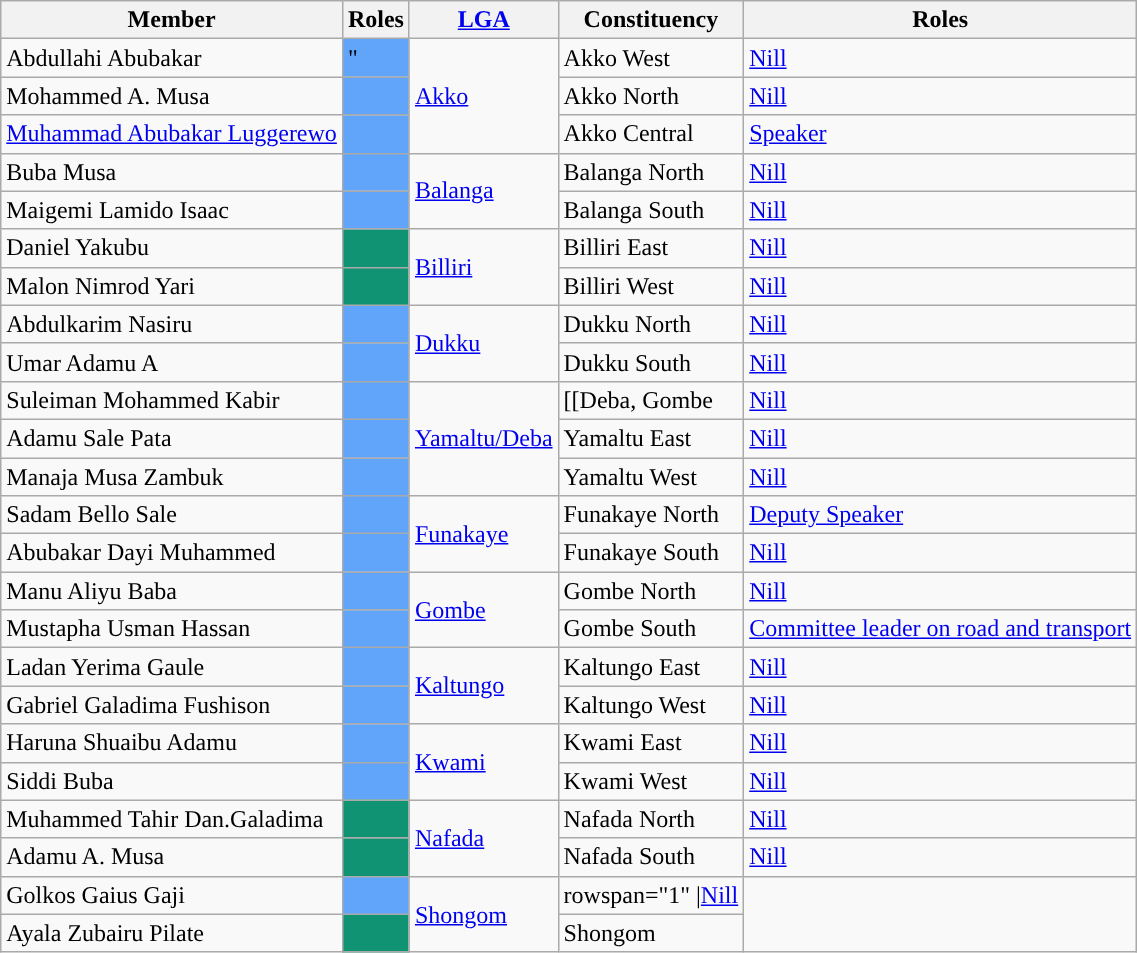<table class="wikitable sortable">
<tr>
<th>Member</th>
<th>Roles</th>
<th><a href='#'>LGA</a></th>
<th>Constituency</th>
<th>Roles</th>
</tr>
<tr>
<td>Abdullahi Abubakar</td>
<td style="background: #60A5FA; color: black; vertical-align: middle; text-align: ">"</td>
<td rowspan="3"><a href='#'>Akko</a></td>
<td>Akko West</td>
<td rowspan="1"><a href='#'>Nill</a></td>
</tr>
<tr>
<td>Mohammed A. Musa</td>
<td style="background: #60A5FA; color: black; vertical-align: middle; text-align: "></td>
<td>Akko North</td>
<td rowspan="1"><a href='#'>Nill</a></td>
</tr>
<tr>
<td><a href='#'>Muhammad Abubakar Luggerewo</a></td>
<td style="background: #60A5FA; color: black; vertical-align: middle; text-align: "></td>
<td>Akko Central</td>
<td rowspan="1"><a href='#'>Speaker</a></td>
</tr>
<tr>
<td>Buba Musa</td>
<td style="background: #60A5FA; color: black; vertical-align: middle; text-align: "></td>
<td rowspan="2"><a href='#'>Balanga</a></td>
<td>Balanga North</td>
<td rowspan="1"><a href='#'>Nill</a></td>
</tr>
<tr>
<td>Maigemi Lamido Isaac</td>
<td style="background: #60A5FA; color: black; vertical-align: middle; text-align: "></td>
<td>Balanga South</td>
<td rowspan="1"><a href='#'>Nill</a></td>
</tr>
<tr>
<td>Daniel Yakubu</td>
<td style="background: #109373; color: black; vertical-align: middle; text-align: "></td>
<td rowspan="2"><a href='#'>Billiri</a></td>
<td>Billiri East</td>
<td rowspan="1"><a href='#'>Nill</a></td>
</tr>
<tr>
<td>Malon Nimrod Yari</td>
<td style="background: #109373; color: black; vertical-align: middle; text-align: "></td>
<td>Billiri West</td>
<td rowspan="1"><a href='#'>Nill</a></td>
</tr>
<tr>
<td>Abdulkarim Nasiru</td>
<td style="background: #60A5FA; color: black; vertical-align: middle; text-align: "></td>
<td rowspan="2"><a href='#'>Dukku</a></td>
<td>Dukku North</td>
<td rowspan="1"><a href='#'>Nill</a></td>
</tr>
<tr>
<td>Umar Adamu A</td>
<td style="background: #60A5FA; color: black; vertical-align: middle; text-align: "></td>
<td>Dukku South</td>
<td rowspan="1"><a href='#'>Nill</a></td>
</tr>
<tr>
<td>Suleiman Mohammed Kabir</td>
<td style="background: #60A5FA; color: black; vertical-align: middle; text-align: "></td>
<td rowspan="3"><a href='#'>Yamaltu/Deba</a></td>
<td>[[Deba, Gombe</td>
<td rowspan="1"><a href='#'>Nill</a></td>
</tr>
<tr>
<td>Adamu Sale Pata</td>
<td style="background: #60A5FA; color: black; vertical-align: middle; text-align: "></td>
<td>Yamaltu East</td>
<td rowspan="1"><a href='#'>Nill</a></td>
</tr>
<tr>
<td>Manaja Musa Zambuk</td>
<td style="background: #60A5FA; color: black; vertical-align: middle; text-align: "></td>
<td>Yamaltu West</td>
<td rowspan="1"><a href='#'>Nill</a></td>
</tr>
<tr>
<td>Sadam Bello Sale</td>
<td style="background: #60A5FA; color: black; vertical-align: middle; text-align: "></td>
<td rowspan="2"><a href='#'>Funakaye</a></td>
<td>Funakaye North</td>
<td rowspan="1"><a href='#'>Deputy Speaker</a></td>
</tr>
<tr>
<td>Abubakar Dayi Muhammed</td>
<td style="background: #60A5FA; color: black; vertical-align: middle; text-align: "></td>
<td>Funakaye South</td>
<td rowspan="1"><a href='#'>Nill</a></td>
</tr>
<tr>
<td>Manu Aliyu Baba</td>
<td style="background: #60A5FA; color: black; vertical-align: middle; text-align: "></td>
<td rowspan="2"><a href='#'>Gombe</a></td>
<td>Gombe North</td>
<td rowspan="1"><a href='#'>Nill</a></td>
</tr>
<tr>
<td>Mustapha Usman Hassan</td>
<td style="background: #60A5FA; color: black; vertical-align: middle; text-align: "></td>
<td>Gombe South</td>
<td rowspan="1"><a href='#'>Committee leader on road and transport</a></td>
</tr>
<tr>
<td>Ladan Yerima Gaule</td>
<td style="background: #60A5FA; color: black; vertical-align: middle; text-align: "></td>
<td rowspan="2"><a href='#'>Kaltungo</a></td>
<td>Kaltungo East</td>
<td rowspan="1"><a href='#'>Nill</a></td>
</tr>
<tr>
<td>Gabriel Galadima Fushison</td>
<td style="background: #60A5FA; color: black; vertical-align: middle; text-align: "></td>
<td>Kaltungo West</td>
<td rowspan="1"><a href='#'>Nill</a></td>
</tr>
<tr>
<td>Haruna Shuaibu Adamu</td>
<td style="background: #60A5FA; color: black; vertical-align: middle; text-align: "></td>
<td rowspan="2"><a href='#'>Kwami</a></td>
<td>Kwami East</td>
<td rowspan="1"><a href='#'>Nill</a></td>
</tr>
<tr>
<td>Siddi Buba</td>
<td style="background: #60A5FA; color: black; vertical-align: middle; text-align: "></td>
<td>Kwami West</td>
<td rowspan="1"><a href='#'>Nill</a></td>
</tr>
<tr>
<td>Muhammed Tahir Dan.Galadima</td>
<td style="background: #109373; color: black; vertical-align: middle; text-align: "></td>
<td rowspan="2"><a href='#'>Nafada</a></td>
<td>Nafada North</td>
<td rowspan="1"><a href='#'>Nill</a></td>
</tr>
<tr>
<td>Adamu A. Musa</td>
<td style="background: #109373; color: black; vertical-align: middle; text-align: "></td>
<td>Nafada South</td>
<td rowspan="1"><a href='#'>Nill</a></td>
</tr>
<tr>
<td>Golkos Gaius Gaji</td>
<td style="background: #60A5FA; color: black; vertical-align: middle; text-align: "></td>
<td rowspan="2"><a href='#'>Shongom</a></td>
<td Pero/Chonge>rowspan="1" |<a href='#'>Nill</a></td>
</tr>
<tr>
<td>Ayala Zubairu Pilate</td>
<td style="background: #109373; color: black; vertical-align: middle; text-align: "></td>
<td>Shongom</td>
</tr>
</table>
